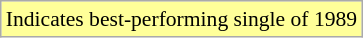<table class="wikitable" style="font-size:90%;">
<tr>
<td style="background-color:#FFFF99"> Indicates best-performing single of 1989</td>
</tr>
</table>
